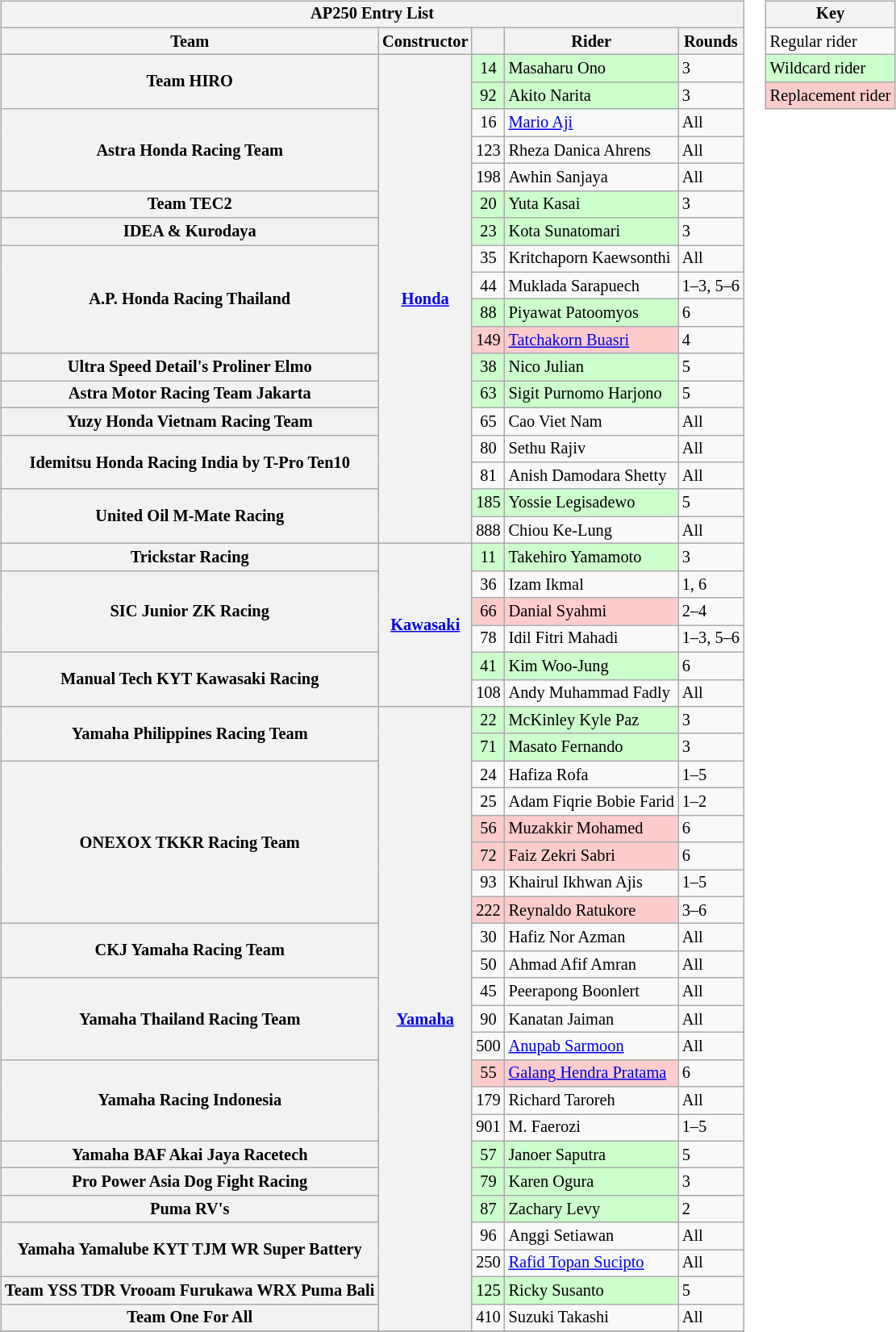<table>
<tr>
<td><br><table class="wikitable" style="font-size: 85%;">
<tr>
<th colspan=5>AP250 Entry List</th>
</tr>
<tr>
<th>Team</th>
<th>Constructor</th>
<th></th>
<th>Rider</th>
<th>Rounds</th>
</tr>
<tr>
<th rowspan="2">Team HIRO</th>
<th rowspan="18"><a href='#'>Honda</a></th>
<td style="background:#ccffcc;" align=center>14</td>
<td style="background:#ccffcc;"nowrap> Masaharu Ono</td>
<td>3</td>
</tr>
<tr>
<td style="background:#ccffcc;" align=center>92</td>
<td style="background:#ccffcc;"nowrap> Akito Narita</td>
<td>3</td>
</tr>
<tr>
<th rowspan="3">Astra Honda Racing Team</th>
<td align=center>16</td>
<td> <a href='#'>Mario Aji</a></td>
<td>All</td>
</tr>
<tr>
<td align=center>123</td>
<td> Rheza Danica Ahrens</td>
<td>All</td>
</tr>
<tr>
<td align=center>198</td>
<td> Awhin Sanjaya</td>
<td>All</td>
</tr>
<tr>
<th rowspan="1">Team TEC2</th>
<td style="background:#ccffcc;" align=center>20</td>
<td style="background:#ccffcc;"nowrap> Yuta Kasai</td>
<td>3</td>
</tr>
<tr>
<th rowspan="1">IDEA & Kurodaya</th>
<td style="background:#ccffcc;" align=center>23</td>
<td style="background:#ccffcc;"nowrap> Kota Sunatomari</td>
<td>3</td>
</tr>
<tr>
<th rowspan="4">A.P. Honda Racing Thailand</th>
<td align=center>35</td>
<td> Kritchaporn Kaewsonthi</td>
<td>All</td>
</tr>
<tr>
<td align=center>44</td>
<td> Muklada Sarapuech</td>
<td>1–3, 5–6</td>
</tr>
<tr>
<td style="background:#ccffcc;" align=center>88</td>
<td style="background:#ccffcc;"nowrap> Piyawat Patoomyos</td>
<td>6</td>
</tr>
<tr>
<td style="background:#ffcccc;" align=center>149</td>
<td style="background:#ffcccc;"nowrap> <a href='#'>Tatchakorn Buasri</a></td>
<td>4</td>
</tr>
<tr>
<th rowspan="1">Ultra Speed Detail's Proliner Elmo</th>
<td style="background:#ccffcc;" align=center>38</td>
<td style="background:#ccffcc;"nowrap> Nico Julian</td>
<td>5</td>
</tr>
<tr>
<th rowspan="1">Astra Motor Racing Team Jakarta</th>
<td style="background:#ccffcc;" align=center>63</td>
<td style="background:#ccffcc;"nowrap> Sigit Purnomo Harjono</td>
<td>5</td>
</tr>
<tr>
<th rowspan="1">Yuzy Honda Vietnam Racing Team</th>
<td align=center>65</td>
<td> Cao Viet Nam</td>
<td>All</td>
</tr>
<tr>
<th rowspan="2">Idemitsu Honda Racing India by T-Pro Ten10</th>
<td align=center>80</td>
<td> Sethu Rajiv</td>
<td>All</td>
</tr>
<tr>
<td align=center>81</td>
<td> Anish Damodara Shetty</td>
<td>All</td>
</tr>
<tr>
<th rowspan="2">United Oil M-Mate Racing</th>
<td style="background:#ccffcc;" align=center>185</td>
<td style="background:#ccffcc;"nowrap> Yossie Legisadewo</td>
<td>5</td>
</tr>
<tr>
<td align=center>888</td>
<td> Chiou Ke-Lung</td>
<td>All</td>
</tr>
<tr>
<th rowspan="1">Trickstar Racing</th>
<th rowspan="6"><a href='#'>Kawasaki</a></th>
<td style="background:#ccffcc;" align=center>11</td>
<td style="background:#ccffcc;"nowrap> Takehiro Yamamoto</td>
<td>3</td>
</tr>
<tr>
<th rowspan="3">SIC Junior ZK Racing</th>
<td align=center>36</td>
<td nowrap> Izam Ikmal</td>
<td>1, 6</td>
</tr>
<tr>
<td style="background:#ffcccc;" align=center>66</td>
<td style="background:#ffcccc;"nowrap> Danial Syahmi</td>
<td>2–4</td>
</tr>
<tr>
<td align=center>78</td>
<td> Idil Fitri Mahadi</td>
<td>1–3, 5–6</td>
</tr>
<tr>
<th rowspan="2">Manual Tech KYT Kawasaki Racing</th>
<td style="background:#ccffcc;" align=center>41</td>
<td style="background:#ccffcc;"nowrap> Kim Woo-Jung</td>
<td>6</td>
</tr>
<tr>
<td align=center>108</td>
<td> Andy Muhammad Fadly</td>
<td>All</td>
</tr>
<tr>
<th rowspan="2">Yamaha Philippines Racing Team</th>
<th rowspan="23"><a href='#'>Yamaha</a></th>
<td style="background:#ccffcc;" align=center>22</td>
<td style="background:#ccffcc;"nowrap> McKinley Kyle Paz</td>
<td>3</td>
</tr>
<tr>
<td style="background:#ccffcc;" align=center>71</td>
<td style="background:#ccffcc;"nowrap> Masato Fernando</td>
<td>3</td>
</tr>
<tr>
<th rowspan="6">ONEXOX TKKR Racing Team</th>
<td align=center>24</td>
<td> Hafiza Rofa</td>
<td>1–5</td>
</tr>
<tr>
<td align=center>25</td>
<td> Adam Fiqrie Bobie Farid</td>
<td>1–2</td>
</tr>
<tr>
<td style="background:#ffcccc;" align=center>56</td>
<td style="background:#ffcccc;"nowrap> Muzakkir Mohamed</td>
<td>6</td>
</tr>
<tr>
<td style="background:#ffcccc;" align=center>72</td>
<td style="background:#ffcccc;"nowrap> Faiz Zekri Sabri</td>
<td>6</td>
</tr>
<tr>
<td align=center>93</td>
<td> Khairul Ikhwan Ajis</td>
<td>1–5</td>
</tr>
<tr>
<td style="background:#ffcccc;" align=center>222</td>
<td style="background:#ffcccc;"nowrap> Reynaldo Ratukore</td>
<td>3–6</td>
</tr>
<tr>
<th rowspan="2">CKJ Yamaha Racing Team</th>
<td align=center>30</td>
<td> Hafiz Nor Azman</td>
<td>All</td>
</tr>
<tr>
<td align=center>50</td>
<td> Ahmad Afif Amran</td>
<td>All</td>
</tr>
<tr>
<th rowspan="3">Yamaha Thailand Racing Team</th>
<td align=center>45</td>
<td> Peerapong Boonlert</td>
<td>All</td>
</tr>
<tr>
<td align=center>90</td>
<td> Kanatan Jaiman</td>
<td>All</td>
</tr>
<tr>
<td align=center>500</td>
<td> <a href='#'>Anupab Sarmoon</a></td>
<td>All</td>
</tr>
<tr>
<th rowspan="3">Yamaha Racing Indonesia</th>
<td style="background:#ffcccc;" align=center>55</td>
<td style="background:#ffcccc;"nowrap> <a href='#'>Galang Hendra Pratama</a></td>
<td>6</td>
</tr>
<tr>
<td align=center>179</td>
<td> Richard Taroreh</td>
<td>All</td>
</tr>
<tr>
<td align=center>901</td>
<td> M. Faerozi</td>
<td>1–5</td>
</tr>
<tr>
<th rowspan="1">Yamaha BAF Akai Jaya Racetech</th>
<td style="background:#ccffcc;" align=center>57</td>
<td style="background:#ccffcc;"nowrap> Janoer Saputra</td>
<td>5</td>
</tr>
<tr>
<th rowspan="1">Pro Power Asia Dog Fight Racing</th>
<td style="background:#ccffcc;" align=center>79</td>
<td style="background:#ccffcc;"nowrap> Karen Ogura</td>
<td>3</td>
</tr>
<tr>
<th rowspan="1">Puma RV's</th>
<td style="background:#ccffcc;" align=center>87</td>
<td style="background:#ccffcc;"nowrap> Zachary Levy</td>
<td>2</td>
</tr>
<tr>
<th rowspan="2">Yamaha Yamalube KYT TJM WR Super Battery</th>
<td align=center>96</td>
<td> Anggi Setiawan</td>
<td>All</td>
</tr>
<tr>
<td align=center>250</td>
<td> <a href='#'>Rafid Topan Sucipto</a></td>
<td>All</td>
</tr>
<tr>
<th rowspan="1">Team YSS TDR Vrooam Furukawa WRX Puma Bali</th>
<td style="background:#ccffcc;" align=center>125</td>
<td style="background:#ccffcc;"nowrap> Ricky Susanto</td>
<td>5</td>
</tr>
<tr>
<th rowspan="1">Team One For All</th>
<td align=center>410</td>
<td> Suzuki Takashi</td>
<td>All</td>
</tr>
<tr>
</tr>
</table>
</td>
<td valign="top"><br><table class="wikitable" style="font-size:85%;">
<tr>
<th>Key</th>
</tr>
<tr>
<td>Regular rider</td>
</tr>
<tr>
<td style="background:#ccffcc;">Wildcard rider</td>
</tr>
<tr>
<td style="background:#ffcccc;">Replacement rider</td>
</tr>
</table>
</td>
</tr>
</table>
